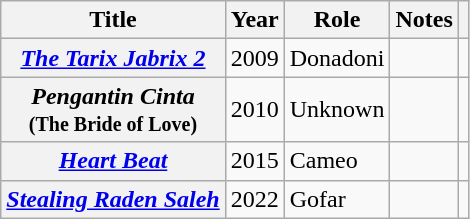<table class="wikitable sortable plainrowheaders">
<tr>
<th scope="col">Title</th>
<th scope="col">Year</th>
<th scope="col">Role</th>
<th scope="col" class="unsortable">Notes</th>
<th scope="col" class="unsortable"></th>
</tr>
<tr>
<th scope="row"><em><a href='#'>The Tarix Jabrix 2</a></em></th>
<td>2009</td>
<td>Donadoni</td>
<td></td>
<td align="center"></td>
</tr>
<tr>
<th scope="row"><em>Pengantin Cinta</em><br><small>(The Bride of Love)</small></th>
<td>2010</td>
<td>Unknown</td>
<td></td>
<td align="center"></td>
</tr>
<tr>
<th scope="row"><em><a href='#'>Heart Beat</a></em></th>
<td>2015</td>
<td>Cameo</td>
<td></td>
<td align="center"><br></td>
</tr>
<tr>
<th scope="row"><em><a href='#'>Stealing Raden Saleh</a></em></th>
<td>2022</td>
<td>Gofar</td>
<td></td>
</tr>
</table>
